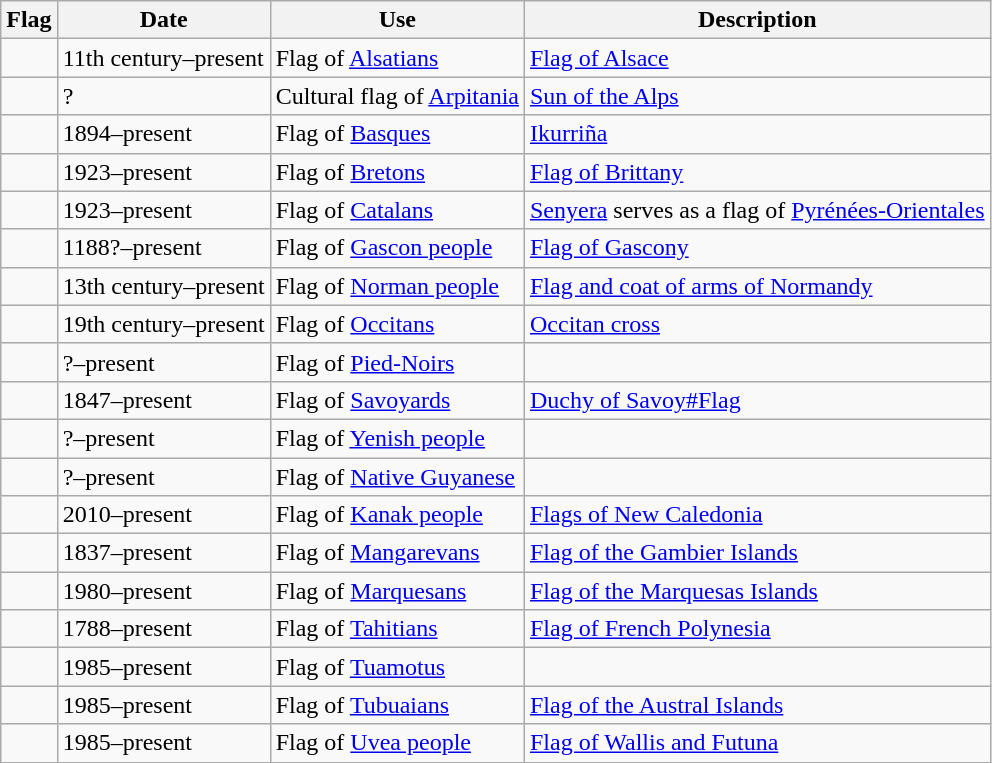<table class="wikitable sortable">
<tr>
<th class="unsortable">Flag</th>
<th>Date</th>
<th class="unsortable">Use</th>
<th class="unsortable">Description</th>
</tr>
<tr>
<td></td>
<td>11th century–present</td>
<td>Flag of <a href='#'>Alsatians</a></td>
<td><a href='#'>Flag of Alsace</a></td>
</tr>
<tr>
<td></td>
<td>?</td>
<td>Cultural flag of <a href='#'>Arpitania</a></td>
<td><a href='#'>Sun of the Alps</a></td>
</tr>
<tr>
<td></td>
<td>1894–present</td>
<td>Flag of <a href='#'>Basques</a></td>
<td><a href='#'>Ikurriña</a></td>
</tr>
<tr>
<td></td>
<td>1923–present</td>
<td>Flag of <a href='#'>Bretons</a></td>
<td><a href='#'>Flag of Brittany</a></td>
</tr>
<tr>
<td></td>
<td>1923–present</td>
<td>Flag of <a href='#'>Catalans</a></td>
<td><a href='#'>Senyera</a> serves as a flag of <a href='#'>Pyrénées-Orientales</a></td>
</tr>
<tr>
<td></td>
<td>1188?–present</td>
<td>Flag of <a href='#'>Gascon people</a></td>
<td><a href='#'>Flag of Gascony</a></td>
</tr>
<tr>
<td></td>
<td>13th century–present</td>
<td>Flag of <a href='#'>Norman people</a></td>
<td><a href='#'>Flag and coat of arms of Normandy</a></td>
</tr>
<tr>
<td></td>
<td>19th century–present</td>
<td>Flag of <a href='#'>Occitans</a></td>
<td><a href='#'>Occitan cross</a></td>
</tr>
<tr>
<td></td>
<td>?–present</td>
<td>Flag of <a href='#'>Pied-Noirs</a></td>
<td></td>
</tr>
<tr>
<td></td>
<td>1847–present</td>
<td>Flag of <a href='#'>Savoyards</a></td>
<td><a href='#'>Duchy of Savoy#Flag</a></td>
</tr>
<tr>
<td></td>
<td>?–present</td>
<td>Flag of <a href='#'>Yenish people</a></td>
<td></td>
</tr>
<tr>
<td></td>
<td>?–present</td>
<td>Flag of <a href='#'>Native Guyanese</a></td>
<td></td>
</tr>
<tr>
<td></td>
<td>2010–present</td>
<td>Flag of <a href='#'>Kanak people</a></td>
<td><a href='#'>Flags of New Caledonia</a></td>
</tr>
<tr>
<td></td>
<td>1837–present</td>
<td>Flag of <a href='#'>Mangarevans</a></td>
<td><a href='#'>Flag of the Gambier Islands</a></td>
</tr>
<tr>
<td></td>
<td>1980–present</td>
<td>Flag of <a href='#'>Marquesans</a></td>
<td><a href='#'>Flag of the Marquesas Islands</a></td>
</tr>
<tr>
<td></td>
<td>1788–present</td>
<td>Flag of <a href='#'>Tahitians</a></td>
<td><a href='#'>Flag of French Polynesia</a></td>
</tr>
<tr>
<td></td>
<td>1985–present</td>
<td>Flag of <a href='#'>Tuamotus</a></td>
<td></td>
</tr>
<tr>
<td></td>
<td>1985–present</td>
<td>Flag of <a href='#'>Tubuaians</a></td>
<td><a href='#'>Flag of the Austral Islands</a></td>
</tr>
<tr>
<td></td>
<td>1985–present</td>
<td>Flag of <a href='#'>Uvea people</a></td>
<td><a href='#'>Flag of Wallis and Futuna</a></td>
</tr>
</table>
